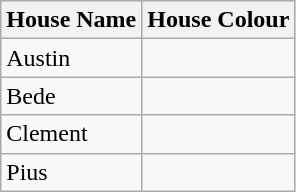<table class="wikitable">
<tr>
<th>House Name</th>
<th>House Colour</th>
</tr>
<tr>
<td>Austin</td>
<td></td>
</tr>
<tr>
<td>Bede</td>
<td></td>
</tr>
<tr>
<td>Clement</td>
<td></td>
</tr>
<tr>
<td>Pius</td>
<td></td>
</tr>
</table>
